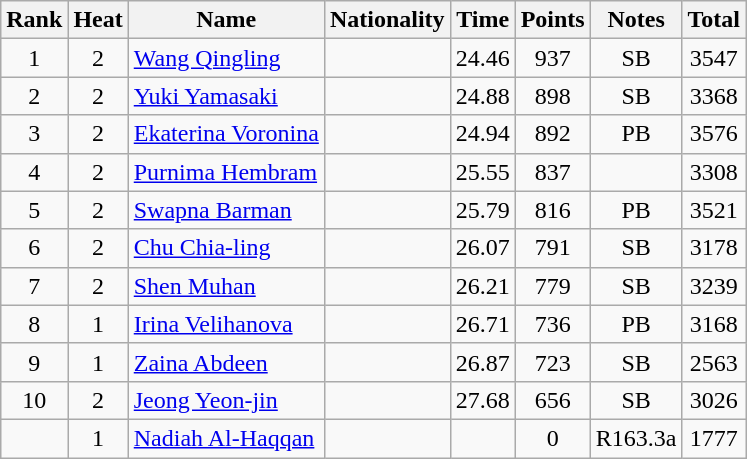<table class="wikitable sortable" style="text-align:center">
<tr>
<th>Rank</th>
<th>Heat</th>
<th>Name</th>
<th>Nationality</th>
<th>Time</th>
<th>Points</th>
<th>Notes</th>
<th>Total</th>
</tr>
<tr>
<td>1</td>
<td>2</td>
<td align="left"><a href='#'>Wang Qingling</a></td>
<td align=left></td>
<td>24.46</td>
<td>937</td>
<td>SB</td>
<td>3547</td>
</tr>
<tr>
<td>2</td>
<td>2</td>
<td align="left"><a href='#'>Yuki Yamasaki</a></td>
<td align=left></td>
<td>24.88</td>
<td>898</td>
<td>SB</td>
<td>3368</td>
</tr>
<tr>
<td>3</td>
<td>2</td>
<td align="left"><a href='#'>Ekaterina Voronina</a></td>
<td align=left></td>
<td>24.94</td>
<td>892</td>
<td>PB</td>
<td>3576</td>
</tr>
<tr>
<td>4</td>
<td>2</td>
<td align="left"><a href='#'>Purnima Hembram</a></td>
<td align=left></td>
<td>25.55</td>
<td>837</td>
<td></td>
<td>3308</td>
</tr>
<tr>
<td>5</td>
<td>2</td>
<td align="left"><a href='#'>Swapna Barman</a></td>
<td align=left></td>
<td>25.79</td>
<td>816</td>
<td>PB</td>
<td>3521</td>
</tr>
<tr>
<td>6</td>
<td>2</td>
<td align="left"><a href='#'>Chu Chia-ling</a></td>
<td align=left></td>
<td>26.07</td>
<td>791</td>
<td>SB</td>
<td>3178</td>
</tr>
<tr>
<td>7</td>
<td>2</td>
<td align="left"><a href='#'>Shen Muhan</a></td>
<td align=left></td>
<td>26.21</td>
<td>779</td>
<td>SB</td>
<td>3239</td>
</tr>
<tr>
<td>8</td>
<td>1</td>
<td align="left"><a href='#'>Irina Velihanova</a></td>
<td align=left></td>
<td>26.71</td>
<td>736</td>
<td>PB</td>
<td>3168</td>
</tr>
<tr>
<td>9</td>
<td>1</td>
<td align="left"><a href='#'>Zaina Abdeen</a></td>
<td align=left></td>
<td>26.87</td>
<td>723</td>
<td>SB</td>
<td>2563</td>
</tr>
<tr>
<td>10</td>
<td>2</td>
<td align="left"><a href='#'>Jeong Yeon-jin</a></td>
<td align=left></td>
<td>27.68</td>
<td>656</td>
<td>SB</td>
<td>3026</td>
</tr>
<tr>
<td></td>
<td>1</td>
<td align="left"><a href='#'>Nadiah Al-Haqqan</a></td>
<td align=left></td>
<td></td>
<td>0</td>
<td>R163.3a</td>
<td>1777</td>
</tr>
</table>
